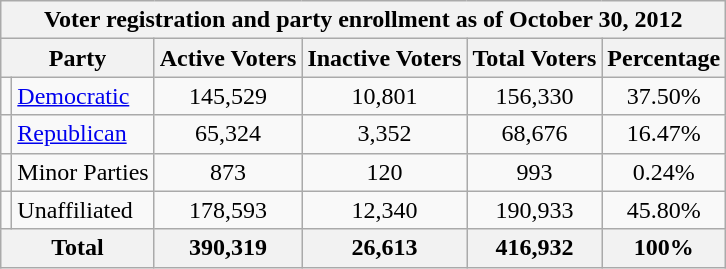<table class=wikitable>
<tr>
<th colspan = 6>Voter registration and party enrollment as of October 30, 2012</th>
</tr>
<tr>
<th colspan = 2>Party</th>
<th>Active Voters</th>
<th>Inactive Voters</th>
<th>Total Voters</th>
<th>Percentage</th>
</tr>
<tr>
<td></td>
<td><a href='#'>Democratic</a></td>
<td align = center>145,529</td>
<td align = center>10,801</td>
<td align = center>156,330</td>
<td align = center>37.50%</td>
</tr>
<tr>
<td></td>
<td><a href='#'>Republican</a></td>
<td align = center>65,324</td>
<td align = center>3,352</td>
<td align = center>68,676</td>
<td align = center>16.47%</td>
</tr>
<tr>
<td></td>
<td>Minor Parties</td>
<td align = center>873</td>
<td align = center>120</td>
<td align = center>993</td>
<td align = center>0.24%</td>
</tr>
<tr>
<td></td>
<td>Unaffiliated</td>
<td align = center>178,593</td>
<td align = center>12,340</td>
<td align = center>190,933</td>
<td align = center>45.80%</td>
</tr>
<tr>
<th colspan = 2>Total</th>
<th align = center>390,319</th>
<th align = center>26,613</th>
<th align = center>416,932</th>
<th align = center>100%</th>
</tr>
</table>
